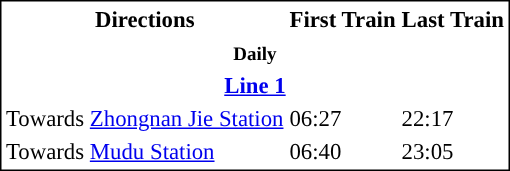<table style="text-align:centre; font-size:95%; border:1px solid black">
<tr>
<th>Directions</th>
<th>First Train</th>
<th>Last Train</th>
</tr>
<tr>
<th colspan="5" style="text-align:center"><small>Daily</small></th>
</tr>
<tr>
<th colspan="8" style="background-color:#"><a href='#'>Line 1</a></th>
</tr>
<tr>
<td>Towards <a href='#'>Zhongnan Jie Station</a></td>
<td>06:27</td>
<td>22:17</td>
</tr>
<tr>
<td>Towards <a href='#'>Mudu Station</a></td>
<td>06:40</td>
<td>23:05</td>
</tr>
</table>
